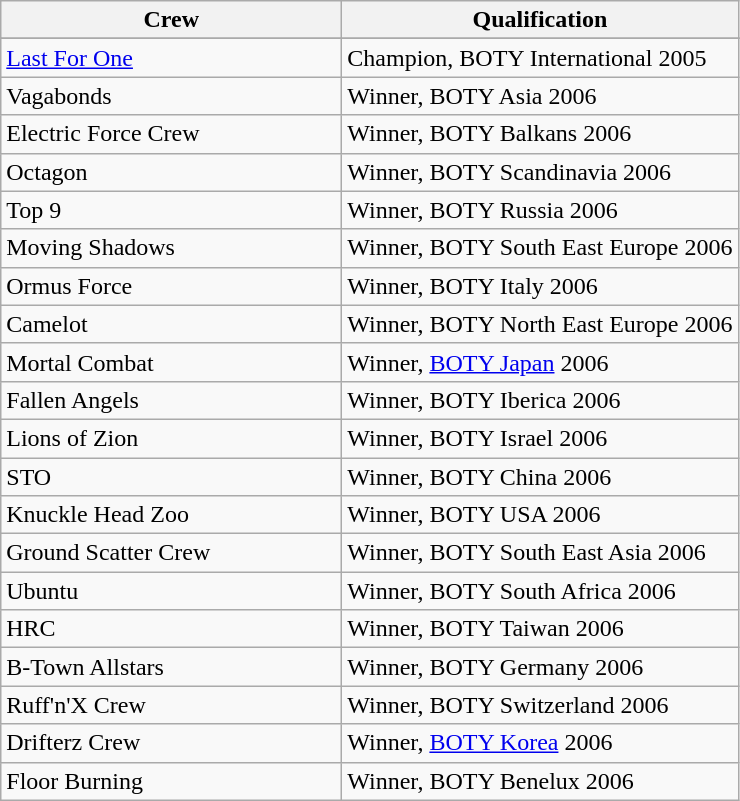<table class="wikitable">
<tr>
<th width="220px">Crew</th>
<th>Qualification</th>
</tr>
<tr>
</tr>
<tr>
<td> <a href='#'>Last For One</a></td>
<td>Champion, BOTY International 2005</td>
</tr>
<tr>
<td> Vagabonds</td>
<td>Winner, BOTY Asia 2006</td>
</tr>
<tr>
<td> Electric Force Crew</td>
<td>Winner, BOTY Balkans 2006</td>
</tr>
<tr>
<td> Octagon</td>
<td>Winner, BOTY Scandinavia 2006</td>
</tr>
<tr>
<td> Top 9</td>
<td>Winner, BOTY Russia 2006</td>
</tr>
<tr>
<td> Moving Shadows</td>
<td>Winner, BOTY South East Europe 2006</td>
</tr>
<tr>
<td> Ormus Force</td>
<td>Winner, BOTY Italy 2006</td>
</tr>
<tr>
<td> Camelot</td>
<td>Winner, BOTY North East Europe 2006</td>
</tr>
<tr>
<td> Mortal Combat</td>
<td>Winner, <a href='#'>BOTY Japan</a> 2006</td>
</tr>
<tr>
<td> Fallen Angels</td>
<td>Winner, BOTY Iberica 2006</td>
</tr>
<tr>
<td> Lions of Zion</td>
<td>Winner, BOTY Israel 2006</td>
</tr>
<tr>
<td> STO</td>
<td>Winner, BOTY China 2006</td>
</tr>
<tr>
<td> Knuckle Head Zoo</td>
<td>Winner, BOTY USA 2006</td>
</tr>
<tr>
<td> Ground Scatter Crew</td>
<td>Winner, BOTY South East Asia 2006</td>
</tr>
<tr>
<td> Ubuntu</td>
<td>Winner, BOTY South Africa 2006</td>
</tr>
<tr>
<td> HRC</td>
<td>Winner, BOTY Taiwan 2006</td>
</tr>
<tr>
<td> B-Town Allstars</td>
<td>Winner, BOTY Germany 2006</td>
</tr>
<tr>
<td> Ruff'n'X Crew</td>
<td>Winner, BOTY Switzerland 2006</td>
</tr>
<tr>
<td> Drifterz Crew</td>
<td>Winner, <a href='#'>BOTY Korea</a> 2006</td>
</tr>
<tr>
<td> Floor Burning</td>
<td>Winner, BOTY Benelux 2006</td>
</tr>
</table>
